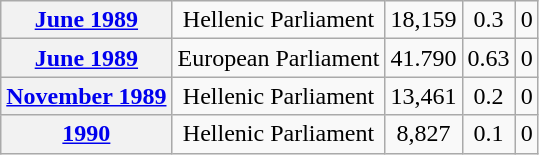<table class="wikitable">
<tr>
<th><a href='#'>June 1989</a></th>
<td align=center>Hellenic Parliament</td>
<td align=center>18,159</td>
<td align=center>0.3</td>
<td align=center>0</td>
</tr>
<tr>
<th><a href='#'>June 1989</a></th>
<td align=center>European Parliament</td>
<td align=center>41.790</td>
<td align=center>0.63</td>
<td align=center>0</td>
</tr>
<tr>
<th><a href='#'>November 1989</a></th>
<td align=center>Hellenic Parliament</td>
<td align=center>13,461</td>
<td align=center>0.2</td>
<td align=center>0</td>
</tr>
<tr>
<th><a href='#'>1990</a></th>
<td align=center>Hellenic Parliament</td>
<td align=center>8,827</td>
<td align=center>0.1</td>
<td align=center>0</td>
</tr>
</table>
